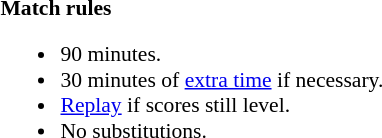<table style="width:100%; font-size:90%;">
<tr>
<td><br><strong>Match rules</strong><ul><li>90 minutes.</li><li>30 minutes of <a href='#'>extra time</a> if necessary.</li><li><a href='#'>Replay</a> if scores still level.</li><li>No substitutions.</li></ul></td>
</tr>
</table>
